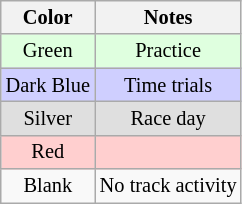<table style="margin-right:0; font-size:85%; text-align:center;" class="wikitable">
<tr>
<th>Color</th>
<th>Notes</th>
</tr>
<tr style="background:#DFFFDF;">
<td>Green</td>
<td>Practice</td>
</tr>
<tr style="background:#CFCFFF;">
<td>Dark Blue</td>
<td>Time trials</td>
</tr>
<tr style="background:#DFDFDF;">
<td>Silver</td>
<td>Race day</td>
</tr>
<tr style="background:#FFCFCF;">
<td>Red</td>
<td></td>
</tr>
<tr>
<td>Blank</td>
<td>No track activity</td>
</tr>
</table>
